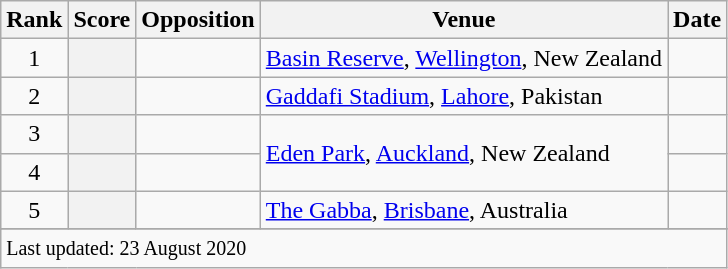<table class="wikitable plainrowheaders sortable">
<tr>
<th scope=col>Rank</th>
<th scope=col>Score</th>
<th scope=col>Opposition</th>
<th scope=col>Venue</th>
<th scope=col>Date</th>
</tr>
<tr>
<td align=center>1</td>
<th scope=row style=text-align:center;></th>
<td></td>
<td><a href='#'>Basin Reserve</a>, <a href='#'>Wellington</a>, New Zealand</td>
<td></td>
</tr>
<tr>
<td align=center>2</td>
<th scope=row style=text-align:center;></th>
<td></td>
<td><a href='#'>Gaddafi Stadium</a>, <a href='#'>Lahore</a>, Pakistan</td>
<td></td>
</tr>
<tr>
<td align=center>3</td>
<th scope=row style=text-align:center;></th>
<td></td>
<td rowspan=2><a href='#'>Eden Park</a>, <a href='#'>Auckland</a>, New Zealand</td>
<td></td>
</tr>
<tr>
<td align=center>4</td>
<th scope=row style=text-align:center;></th>
<td></td>
<td></td>
</tr>
<tr>
<td align=center>5</td>
<th scope=row style=text-align:center;></th>
<td></td>
<td><a href='#'>The Gabba</a>, <a href='#'>Brisbane</a>, Australia</td>
<td></td>
</tr>
<tr>
</tr>
<tr class=sortbottom>
<td colspan=5><small>Last updated: 23 August 2020</small></td>
</tr>
</table>
